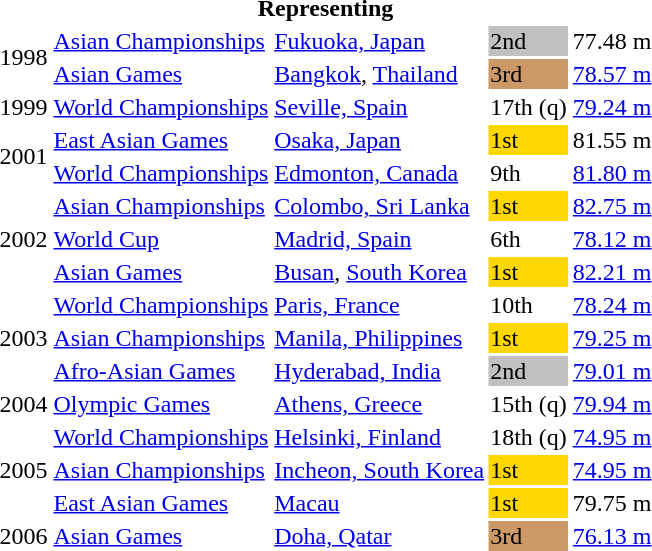<table>
<tr>
<th colspan="5">Representing </th>
</tr>
<tr>
<td rowspan=2>1998</td>
<td><a href='#'>Asian Championships</a></td>
<td><a href='#'>Fukuoka, Japan</a></td>
<td bgcolor="silver">2nd</td>
<td>77.48 m</td>
</tr>
<tr>
<td><a href='#'>Asian Games</a></td>
<td><a href='#'>Bangkok</a>, <a href='#'>Thailand</a></td>
<td bgcolor="cc9966">3rd</td>
<td><a href='#'>78.57 m</a></td>
</tr>
<tr>
<td>1999</td>
<td><a href='#'>World Championships</a></td>
<td><a href='#'>Seville, Spain</a></td>
<td>17th (q)</td>
<td><a href='#'>79.24 m</a></td>
</tr>
<tr>
<td rowspan=2>2001</td>
<td><a href='#'>East Asian Games</a></td>
<td><a href='#'>Osaka, Japan</a></td>
<td bgcolor="gold">1st</td>
<td>81.55 m</td>
</tr>
<tr>
<td><a href='#'>World Championships</a></td>
<td><a href='#'>Edmonton, Canada</a></td>
<td>9th</td>
<td><a href='#'>81.80 m</a></td>
</tr>
<tr>
<td rowspan=3>2002</td>
<td><a href='#'>Asian Championships</a></td>
<td><a href='#'>Colombo, Sri Lanka</a></td>
<td bgcolor="gold">1st</td>
<td><a href='#'>82.75 m</a></td>
</tr>
<tr>
<td><a href='#'>World Cup</a></td>
<td><a href='#'>Madrid, Spain</a></td>
<td>6th</td>
<td><a href='#'>78.12 m</a></td>
</tr>
<tr>
<td><a href='#'>Asian Games</a></td>
<td><a href='#'>Busan</a>, <a href='#'>South Korea</a></td>
<td bgcolor="gold">1st</td>
<td><a href='#'>82.21 m</a></td>
</tr>
<tr>
<td rowspan=3>2003</td>
<td><a href='#'>World Championships</a></td>
<td><a href='#'>Paris, France</a></td>
<td>10th</td>
<td><a href='#'>78.24 m</a></td>
</tr>
<tr>
<td><a href='#'>Asian Championships</a></td>
<td><a href='#'>Manila, Philippines</a></td>
<td bgcolor="gold">1st</td>
<td><a href='#'>79.25 m</a></td>
</tr>
<tr>
<td><a href='#'>Afro-Asian Games</a></td>
<td><a href='#'>Hyderabad, India</a></td>
<td bgcolor="silver">2nd</td>
<td><a href='#'>79.01 m</a></td>
</tr>
<tr>
<td>2004</td>
<td><a href='#'>Olympic Games</a></td>
<td><a href='#'>Athens, Greece</a></td>
<td>15th (q)</td>
<td><a href='#'>79.94 m</a></td>
</tr>
<tr>
<td rowspan=3>2005</td>
<td><a href='#'>World Championships</a></td>
<td><a href='#'>Helsinki, Finland</a></td>
<td>18th (q)</td>
<td><a href='#'>74.95 m</a></td>
</tr>
<tr>
<td><a href='#'>Asian Championships</a></td>
<td><a href='#'>Incheon, South Korea</a></td>
<td bgcolor=gold>1st</td>
<td><a href='#'>74.95 m</a></td>
</tr>
<tr>
<td><a href='#'>East Asian Games</a></td>
<td><a href='#'>Macau</a></td>
<td bgcolor=gold>1st</td>
<td>79.75 m</td>
</tr>
<tr>
<td>2006</td>
<td><a href='#'>Asian Games</a></td>
<td><a href='#'>Doha, Qatar</a></td>
<td bgcolor=cc9966>3rd</td>
<td><a href='#'>76.13 m</a></td>
</tr>
</table>
